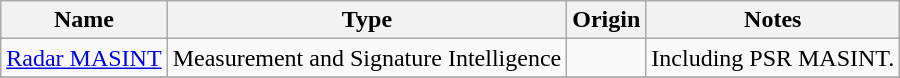<table class="wikitable" ; text-align:"center;">
<tr>
<th>Name</th>
<th>Type</th>
<th>Origin</th>
<th>Notes</th>
</tr>
<tr>
<td><a href='#'>Radar MASINT</a></td>
<td>Measurement and Signature Intelligence</td>
<td></td>
<td>Including PSR MASINT.</td>
</tr>
<tr>
</tr>
</table>
